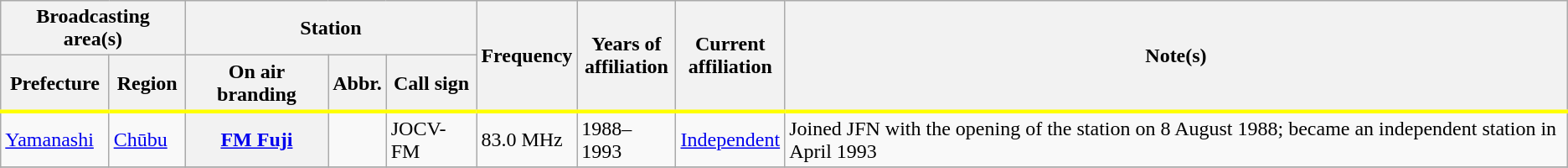<table class="wikitable sortable">
<tr>
<th colspan="2">Broadcasting area(s)</th>
<th colspan="3">Station</th>
<th rowspan="2" style="border-bottom:3px solid yellow;">Frequency</th>
<th rowspan="2" style="border-bottom:3px solid yellow;">Years of<br>affiliation</th>
<th rowspan="2" style="border-bottom:3px solid yellow;">Current<br>affiliation</th>
<th rowspan="2" style="border-bottom:3px solid yellow;">Note(s)</th>
</tr>
<tr>
<th style="border-bottom:3px solid yellow;">Prefecture</th>
<th style="border-bottom:3px solid yellow;">Region</th>
<th style="border-bottom:3px solid yellow;">On air branding</th>
<th style="border-bottom:3px solid yellow;">Abbr.</th>
<th style="border-bottom:3px solid yellow;">Call sign</th>
</tr>
<tr>
<td><a href='#'>Yamanashi</a></td>
<td><a href='#'>Chūbu</a></td>
<th><a href='#'>FM Fuji</a></th>
<td></td>
<td>JOCV-FM</td>
<td>83.0 MHz</td>
<td>1988–1993</td>
<td><a href='#'>Independent</a></td>
<td>Joined JFN with the opening of the station on 8 August 1988; became an independent station in April 1993</td>
</tr>
<tr>
</tr>
</table>
